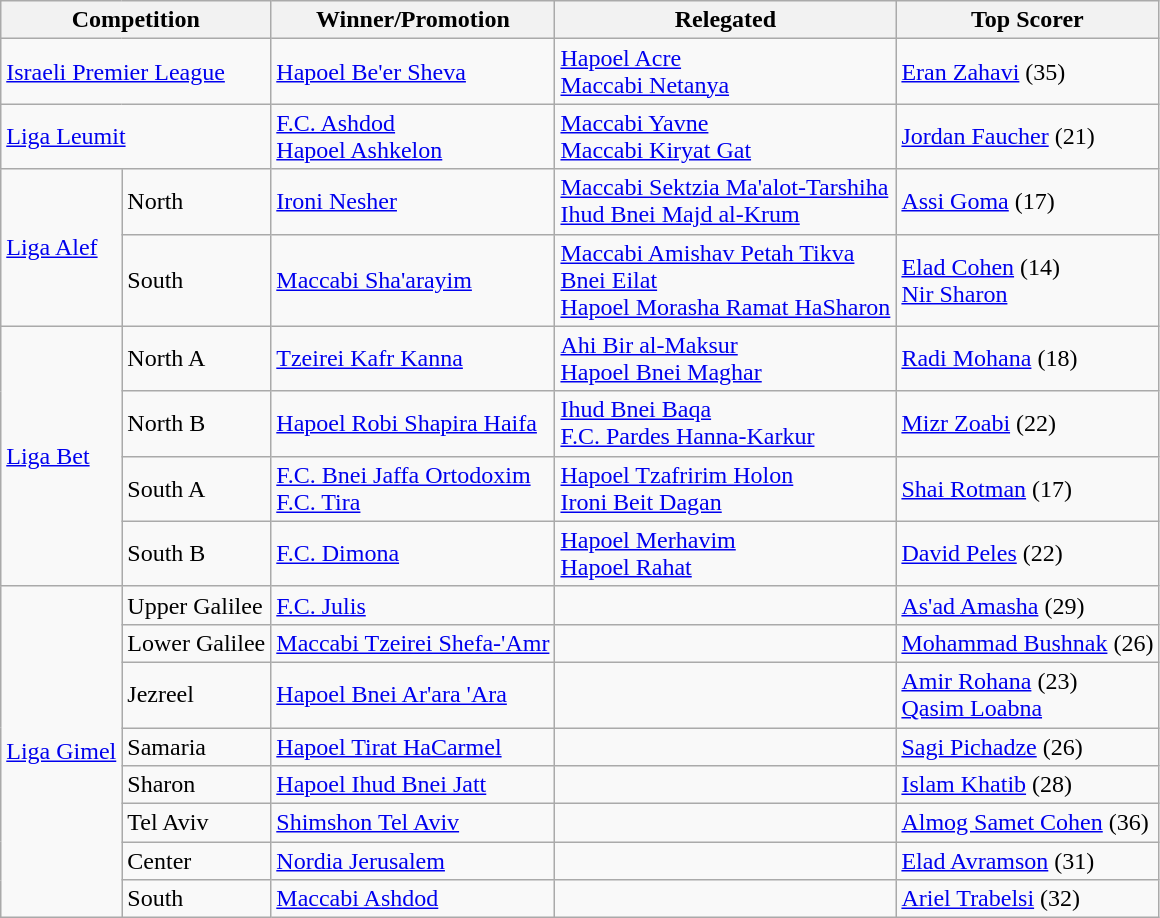<table class="wikitable">
<tr>
<th colspan="2">Competition</th>
<th>Winner/Promotion</th>
<th>Relegated</th>
<th>Top Scorer</th>
</tr>
<tr>
<td colspan="2"><a href='#'>Israeli Premier League</a></td>
<td><a href='#'>Hapoel Be'er Sheva</a></td>
<td><a href='#'>Hapoel Acre</a><br><a href='#'>Maccabi Netanya</a></td>
<td><a href='#'>Eran Zahavi</a> (35)</td>
</tr>
<tr>
<td colspan="2"><a href='#'>Liga Leumit</a></td>
<td><a href='#'>F.C. Ashdod</a><br><a href='#'>Hapoel Ashkelon</a></td>
<td><a href='#'>Maccabi Yavne</a><br><a href='#'>Maccabi Kiryat Gat</a></td>
<td><a href='#'>Jordan Faucher</a> (21)</td>
</tr>
<tr>
<td rowspan="2"><a href='#'>Liga Alef</a></td>
<td>North</td>
<td><a href='#'>Ironi Nesher</a></td>
<td><a href='#'>Maccabi Sektzia Ma'alot-Tarshiha</a><br><a href='#'>Ihud Bnei Majd al-Krum</a></td>
<td><a href='#'>Assi Goma</a> (17)</td>
</tr>
<tr>
<td>South</td>
<td><a href='#'>Maccabi Sha'arayim</a></td>
<td><a href='#'>Maccabi Amishav Petah Tikva</a><br><a href='#'>Bnei Eilat</a><br><a href='#'>Hapoel Morasha Ramat HaSharon</a></td>
<td><a href='#'>Elad Cohen</a> (14)<br><a href='#'>Nir Sharon</a></td>
</tr>
<tr>
<td rowspan="4"><a href='#'>Liga Bet</a></td>
<td>North A</td>
<td><a href='#'>Tzeirei Kafr Kanna</a></td>
<td><a href='#'>Ahi Bir al-Maksur</a><br><a href='#'>Hapoel Bnei Maghar</a></td>
<td><a href='#'>Radi Mohana</a> (18)</td>
</tr>
<tr>
<td>North B</td>
<td><a href='#'>Hapoel Robi Shapira Haifa</a></td>
<td><a href='#'>Ihud Bnei Baqa</a><br><a href='#'>F.C. Pardes Hanna-Karkur</a></td>
<td><a href='#'>Mizr Zoabi</a> (22)</td>
</tr>
<tr>
<td>South A</td>
<td><a href='#'>F.C. Bnei Jaffa Ortodoxim</a><br><a href='#'>F.C. Tira</a></td>
<td><a href='#'>Hapoel Tzafririm Holon</a><br><a href='#'>Ironi Beit Dagan</a></td>
<td><a href='#'>Shai Rotman</a> (17)</td>
</tr>
<tr>
<td>South B</td>
<td><a href='#'>F.C. Dimona</a></td>
<td><a href='#'>Hapoel Merhavim</a> <br><a href='#'>Hapoel Rahat</a></td>
<td><a href='#'>David Peles</a> (22)</td>
</tr>
<tr>
<td rowspan="8"><a href='#'>Liga Gimel</a></td>
<td>Upper Galilee</td>
<td><a href='#'>F.C. Julis</a></td>
<td></td>
<td><a href='#'>As'ad Amasha</a> (29)</td>
</tr>
<tr>
<td>Lower Galilee</td>
<td><a href='#'>Maccabi Tzeirei Shefa-'Amr</a></td>
<td></td>
<td><a href='#'>Mohammad Bushnak</a> (26)</td>
</tr>
<tr>
<td>Jezreel</td>
<td><a href='#'>Hapoel Bnei Ar'ara 'Ara</a></td>
<td></td>
<td><a href='#'>Amir Rohana</a> (23)<br> <a href='#'>Qasim Loabna</a></td>
</tr>
<tr>
<td>Samaria</td>
<td><a href='#'>Hapoel Tirat HaCarmel</a></td>
<td></td>
<td><a href='#'>Sagi Pichadze</a> (26)</td>
</tr>
<tr>
<td>Sharon</td>
<td><a href='#'>Hapoel Ihud Bnei Jatt</a></td>
<td></td>
<td><a href='#'>Islam Khatib</a> (28)</td>
</tr>
<tr>
<td>Tel Aviv</td>
<td><a href='#'>Shimshon Tel Aviv</a></td>
<td></td>
<td><a href='#'>Almog Samet Cohen</a> (36)</td>
</tr>
<tr>
<td>Center</td>
<td><a href='#'>Nordia Jerusalem</a></td>
<td></td>
<td><a href='#'>Elad Avramson</a> (31)</td>
</tr>
<tr>
<td>South</td>
<td><a href='#'>Maccabi Ashdod</a></td>
<td></td>
<td><a href='#'>Ariel Trabelsi</a> (32)</td>
</tr>
</table>
